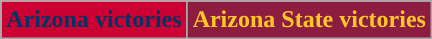<table class="wikitable" style=text-align: center;>
<tr>
<th style="background:#CC0033; color:#003366;"><strong>Arizona victories</strong></th>
<th style="background:#8C1D40; color:#FFC627;"><strong>Arizona State victories </strong></th>
</tr>
</table>
